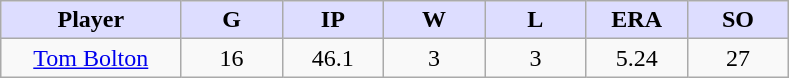<table class="wikitable sortable">
<tr>
<th style="background:#ddf; width:16%;">Player</th>
<th style="background:#ddf; width:9%;">G</th>
<th style="background:#ddf; width:9%;">IP</th>
<th style="background:#ddf; width:9%;">W</th>
<th style="background:#ddf; width:9%;">L</th>
<th style="background:#ddf; width:9%;">ERA</th>
<th style="background:#ddf; width:9%;">SO</th>
</tr>
<tr align="center">
<td><a href='#'>Tom Bolton</a></td>
<td>16</td>
<td>46.1</td>
<td>3</td>
<td>3</td>
<td>5.24</td>
<td>27</td>
</tr>
</table>
